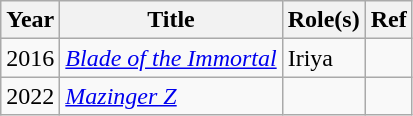<table class="wikitable">
<tr>
<th>Year</th>
<th>Title</th>
<th>Role(s)</th>
<th>Ref</th>
</tr>
<tr>
<td>2016</td>
<td><em><a href='#'>Blade of the Immortal</a></em></td>
<td>Iriya</td>
<td></td>
</tr>
<tr>
<td>2022</td>
<td><em><a href='#'>Mazinger Z</a></em></td>
<td></td>
<td></td>
</tr>
</table>
